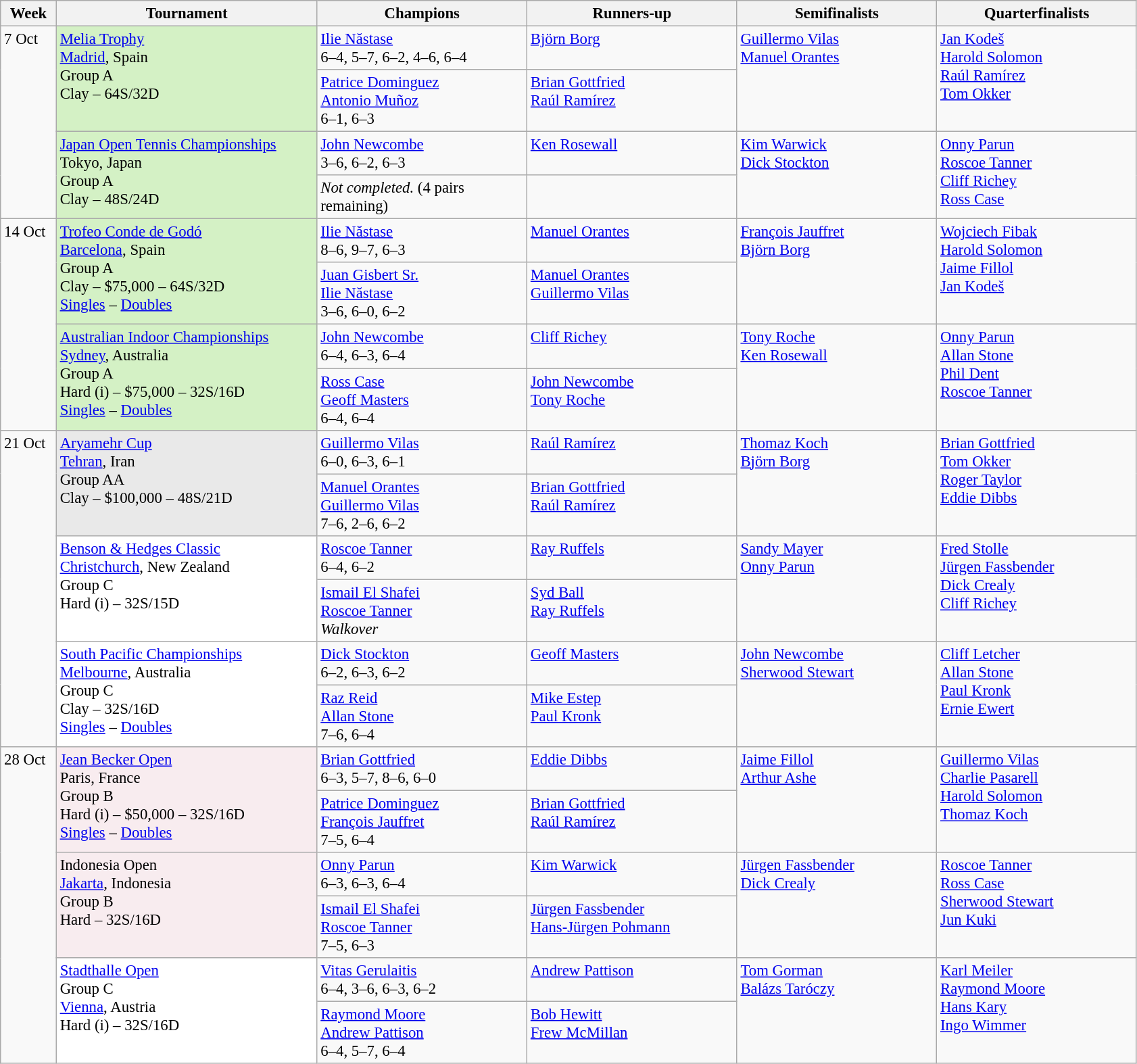<table class=wikitable style=font-size:95%>
<tr>
<th style="width:48px;">Week</th>
<th style="width:250px;">Tournament</th>
<th style="width:200px;">Champions</th>
<th style="width:200px;">Runners-up</th>
<th style="width:190px;">Semifinalists</th>
<th style="width:190px;">Quarterfinalists</th>
</tr>
<tr valign=top>
<td rowspan=4>7 Oct</td>
<td style="background:#D4F1C5;" rowspan="2"><a href='#'>Melia Trophy</a> <br> <a href='#'>Madrid</a>, Spain <br> Group A <br> Clay – 64S/32D</td>
<td> <a href='#'>Ilie Năstase</a> <br> 6–4, 5–7, 6–2, 4–6, 6–4</td>
<td> <a href='#'>Björn Borg</a></td>
<td rowspan=2> <a href='#'>Guillermo Vilas</a> <br>  <a href='#'>Manuel Orantes</a></td>
<td rowspan=2> <a href='#'>Jan Kodeš</a> <br>  <a href='#'>Harold Solomon</a> <br>  <a href='#'>Raúl Ramírez</a> <br>  <a href='#'>Tom Okker</a></td>
</tr>
<tr valign=top>
<td> <a href='#'>Patrice Dominguez</a> <br>  <a href='#'>Antonio Muñoz</a> <br> 6–1, 6–3</td>
<td> <a href='#'>Brian Gottfried</a> <br>  <a href='#'>Raúl Ramírez</a></td>
</tr>
<tr valign=top>
<td style="background:#D4F1C5;" rowspan="2"><a href='#'>Japan Open Tennis Championships</a> <br>  Tokyo, Japan <br> Group A <br> Clay – 48S/24D</td>
<td> <a href='#'>John Newcombe</a> <br> 3–6, 6–2, 6–3</td>
<td> <a href='#'>Ken Rosewall</a></td>
<td rowspan=2> <a href='#'>Kim Warwick</a> <br>  <a href='#'>Dick Stockton</a></td>
<td rowspan=2> <a href='#'>Onny Parun</a> <br>  <a href='#'>Roscoe Tanner</a> <br>  <a href='#'>Cliff Richey</a> <br>  <a href='#'>Ross Case</a></td>
</tr>
<tr valign=top>
<td><em>Not completed.</em> (4 pairs remaining)</td>
<td></td>
</tr>
<tr valign=top>
<td rowspan=4>14 Oct</td>
<td style="background:#D4F1C5;" rowspan="2"><a href='#'>Trofeo Conde de Godó</a> <br> <a href='#'>Barcelona</a>, Spain <br> Group A <br>Clay – $75,000 – 64S/32D <br> <a href='#'>Singles</a> – <a href='#'>Doubles</a></td>
<td> <a href='#'>Ilie Năstase</a> <br> 8–6, 9–7, 6–3</td>
<td> <a href='#'>Manuel Orantes</a></td>
<td rowspan=2> <a href='#'>François Jauffret</a> <br>  <a href='#'>Björn Borg</a></td>
<td rowspan=2> <a href='#'>Wojciech Fibak</a> <br>  <a href='#'>Harold Solomon</a> <br>  <a href='#'>Jaime Fillol</a> <br>  <a href='#'>Jan Kodeš</a></td>
</tr>
<tr valign=top>
<td> <a href='#'>Juan Gisbert Sr.</a> <br>  <a href='#'>Ilie Năstase</a> <br> 3–6, 6–0, 6–2</td>
<td> <a href='#'>Manuel Orantes</a> <br>  <a href='#'>Guillermo Vilas</a></td>
</tr>
<tr valign=top>
<td style="background:#D4F1C5;" rowspan=2><a href='#'>Australian Indoor Championships</a> <br> <a href='#'>Sydney</a>, Australia <br> Group A <br> Hard (i) – $75,000 – 32S/16D <br> <a href='#'>Singles</a> – <a href='#'>Doubles</a></td>
<td> <a href='#'>John Newcombe</a> <br> 6–4, 6–3, 6–4</td>
<td> <a href='#'>Cliff Richey</a></td>
<td rowspan=2> <a href='#'>Tony Roche</a> <br>  <a href='#'>Ken Rosewall</a></td>
<td rowspan=2> <a href='#'>Onny Parun</a> <br>  <a href='#'>Allan Stone</a> <br>  <a href='#'>Phil Dent</a> <br>  <a href='#'>Roscoe Tanner</a></td>
</tr>
<tr valign=top>
<td> <a href='#'>Ross Case</a> <br>  <a href='#'>Geoff Masters</a> <br> 6–4, 6–4</td>
<td> <a href='#'>John Newcombe</a> <br>  <a href='#'>Tony Roche</a></td>
</tr>
<tr valign=top>
<td rowspan=6>21 Oct</td>
<td style="background:#E9E9E9;" rowspan="2"><a href='#'>Aryamehr Cup</a> <br> <a href='#'>Tehran</a>, Iran <br> Group AA <br>Clay – $100,000 – 48S/21D</td>
<td> <a href='#'>Guillermo Vilas</a> <br> 6–0, 6–3, 6–1</td>
<td> <a href='#'>Raúl Ramírez</a></td>
<td rowspan=2> <a href='#'>Thomaz Koch</a> <br>  <a href='#'>Björn Borg</a></td>
<td rowspan=2> <a href='#'>Brian Gottfried</a> <br>  <a href='#'>Tom Okker</a> <br>  <a href='#'>Roger Taylor</a> <br>  <a href='#'>Eddie Dibbs</a></td>
</tr>
<tr valign=top>
<td> <a href='#'>Manuel Orantes</a> <br>  <a href='#'>Guillermo Vilas</a> <br> 7–6, 2–6, 6–2</td>
<td> <a href='#'>Brian Gottfried</a> <br>  <a href='#'>Raúl Ramírez</a></td>
</tr>
<tr valign=top>
<td style="background:#FFFFFF;" rowspan=2><a href='#'>Benson & Hedges Classic</a> <br> <a href='#'>Christchurch</a>, New Zealand <br> Group C <br> Hard (i) – 32S/15D</td>
<td> <a href='#'>Roscoe Tanner</a> <br> 6–4, 6–2</td>
<td> <a href='#'>Ray Ruffels</a></td>
<td rowspan=2> <a href='#'>Sandy Mayer</a> <br>  <a href='#'>Onny Parun</a></td>
<td rowspan=2> <a href='#'>Fred Stolle</a> <br>  <a href='#'>Jürgen Fassbender</a> <br>  <a href='#'>Dick Crealy</a> <br>  <a href='#'>Cliff Richey</a></td>
</tr>
<tr valign=top>
<td> <a href='#'>Ismail El Shafei</a> <br>  <a href='#'>Roscoe Tanner</a> <br> <em>Walkover</em></td>
<td> <a href='#'>Syd Ball</a> <br>  <a href='#'>Ray Ruffels</a></td>
</tr>
<tr valign=top>
<td style="background:#FFFFFF;" rowspan=2><a href='#'>South Pacific Championships</a> <br> <a href='#'>Melbourne</a>, Australia <br> Group C <br> Clay – 32S/16D <br> <a href='#'>Singles</a> – <a href='#'>Doubles</a></td>
<td> <a href='#'>Dick Stockton</a> <br> 6–2, 6–3, 6–2</td>
<td> <a href='#'>Geoff Masters</a></td>
<td rowspan=2> <a href='#'>John Newcombe</a> <br>  <a href='#'>Sherwood Stewart</a></td>
<td rowspan=2> <a href='#'>Cliff Letcher</a> <br>  <a href='#'>Allan Stone</a> <br>  <a href='#'>Paul Kronk</a> <br>  <a href='#'>Ernie Ewert</a></td>
</tr>
<tr valign=top>
<td> <a href='#'>Raz Reid</a> <br>  <a href='#'>Allan Stone</a> <br> 7–6, 6–4</td>
<td> <a href='#'>Mike Estep</a> <br>  <a href='#'>Paul Kronk</a></td>
</tr>
<tr valign=top>
<td rowspan=6>28 Oct</td>
<td style="background:#F8ECEF;" rowspan="2"><a href='#'>Jean Becker Open</a> <br> Paris, France <br> Group B <br>Hard (i) – $50,000 – 32S/16D <br> <a href='#'>Singles</a> – <a href='#'>Doubles</a></td>
<td> <a href='#'>Brian Gottfried</a> <br> 6–3, 5–7, 8–6, 6–0</td>
<td> <a href='#'>Eddie Dibbs</a></td>
<td rowspan=2> <a href='#'>Jaime Fillol</a> <br>  <a href='#'>Arthur Ashe</a></td>
<td rowspan=2> <a href='#'>Guillermo Vilas</a> <br>  <a href='#'>Charlie Pasarell</a> <br>  <a href='#'>Harold Solomon</a> <br>  <a href='#'>Thomaz Koch</a></td>
</tr>
<tr valign=top>
<td> <a href='#'>Patrice Dominguez</a> <br>  <a href='#'>François Jauffret</a> <br> 7–5, 6–4</td>
<td> <a href='#'>Brian Gottfried</a> <br>  <a href='#'>Raúl Ramírez</a></td>
</tr>
<tr valign=top>
<td style="background:#F8ECEF;" rowspan=2>Indonesia Open <br> <a href='#'>Jakarta</a>, Indonesia <br> Group B <br> Hard – 32S/16D</td>
<td> <a href='#'>Onny Parun</a> <br> 6–3, 6–3, 6–4</td>
<td> <a href='#'>Kim Warwick</a></td>
<td rowspan=2> <a href='#'>Jürgen Fassbender</a> <br>  <a href='#'>Dick Crealy</a></td>
<td rowspan=2> <a href='#'>Roscoe Tanner</a> <br>  <a href='#'>Ross Case</a> <br>  <a href='#'>Sherwood Stewart</a> <br>  <a href='#'>Jun Kuki</a></td>
</tr>
<tr valign=top>
<td> <a href='#'>Ismail El Shafei</a> <br>  <a href='#'>Roscoe Tanner</a> <br> 7–5, 6–3</td>
<td> <a href='#'>Jürgen Fassbender</a> <br>  <a href='#'>Hans-Jürgen Pohmann</a></td>
</tr>
<tr valign=top>
<td style="background:#FFFFFF;" rowspan="2"><a href='#'>Stadthalle Open</a> <br> Group C <br> <a href='#'>Vienna</a>, Austria <br> Hard (i) – 32S/16D</td>
<td> <a href='#'>Vitas Gerulaitis</a> <br> 6–4, 3–6, 6–3, 6–2</td>
<td> <a href='#'>Andrew Pattison</a></td>
<td rowspan=2> <a href='#'>Tom Gorman</a> <br>  <a href='#'>Balázs Taróczy</a></td>
<td rowspan=2> <a href='#'>Karl Meiler</a> <br>  <a href='#'>Raymond Moore</a> <br>  <a href='#'>Hans Kary</a> <br>  <a href='#'>Ingo Wimmer</a></td>
</tr>
<tr valign=top>
<td> <a href='#'>Raymond Moore</a> <br>  <a href='#'>Andrew Pattison</a> <br> 6–4, 5–7, 6–4</td>
<td> <a href='#'>Bob Hewitt</a> <br>  <a href='#'>Frew McMillan</a></td>
</tr>
</table>
